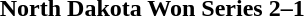<table class="noborder" style="text-align: center; border: none; width: 100%">
<tr>
<th width="97%"><strong>North Dakota Won Series 2–1</strong></th>
<th width="3%"></th>
</tr>
</table>
